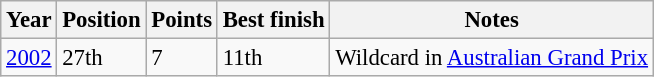<table class="wikitable" style="font-size: 95%;">
<tr>
<th>Year</th>
<th>Position</th>
<th>Points</th>
<th>Best finish</th>
<th>Notes</th>
</tr>
<tr>
<td><a href='#'>2002</a></td>
<td>27th</td>
<td>7</td>
<td>11th</td>
<td>Wildcard in <a href='#'>Australian Grand Prix</a></td>
</tr>
</table>
